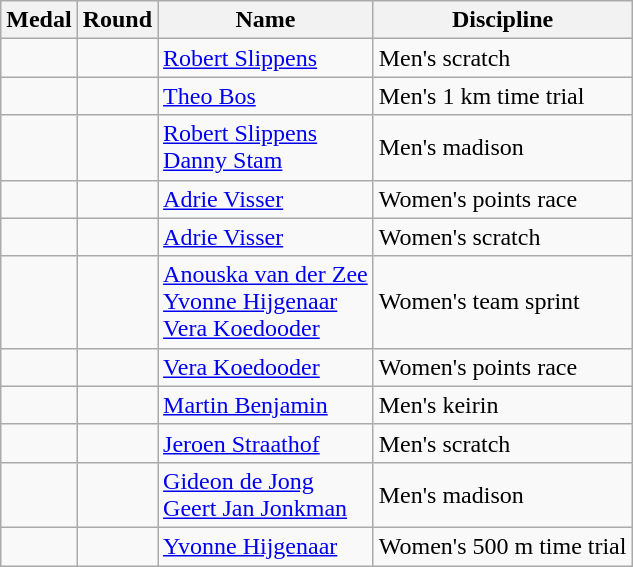<table class="wikitable sortable">
<tr>
<th>Medal</th>
<th>Round</th>
<th>Name</th>
<th>Discipline</th>
</tr>
<tr>
<td></td>
<td></td>
<td><a href='#'>Robert Slippens</a></td>
<td>Men's scratch</td>
</tr>
<tr>
<td></td>
<td></td>
<td><a href='#'>Theo Bos</a></td>
<td>Men's 1 km time trial</td>
</tr>
<tr>
<td></td>
<td></td>
<td><a href='#'>Robert Slippens</a><br><a href='#'>Danny Stam</a></td>
<td>Men's madison</td>
</tr>
<tr>
<td></td>
<td></td>
<td><a href='#'>Adrie Visser</a></td>
<td>Women's points race</td>
</tr>
<tr>
<td></td>
<td></td>
<td><a href='#'>Adrie Visser</a></td>
<td>Women's scratch</td>
</tr>
<tr>
<td></td>
<td></td>
<td><a href='#'>Anouska van der Zee</a><br><a href='#'>Yvonne Hijgenaar</a><br><a href='#'>Vera Koedooder</a></td>
<td>Women's team sprint</td>
</tr>
<tr>
<td></td>
<td></td>
<td><a href='#'>Vera Koedooder</a></td>
<td>Women's points race</td>
</tr>
<tr>
<td></td>
<td></td>
<td><a href='#'>Martin Benjamin</a></td>
<td>Men's keirin</td>
</tr>
<tr>
<td></td>
<td></td>
<td><a href='#'>Jeroen Straathof</a></td>
<td>Men's scratch</td>
</tr>
<tr>
<td></td>
<td></td>
<td><a href='#'>Gideon de Jong</a><br><a href='#'>Geert Jan Jonkman</a></td>
<td>Men's madison</td>
</tr>
<tr>
<td></td>
<td></td>
<td><a href='#'>Yvonne Hijgenaar</a></td>
<td>Women's 500 m time trial</td>
</tr>
</table>
